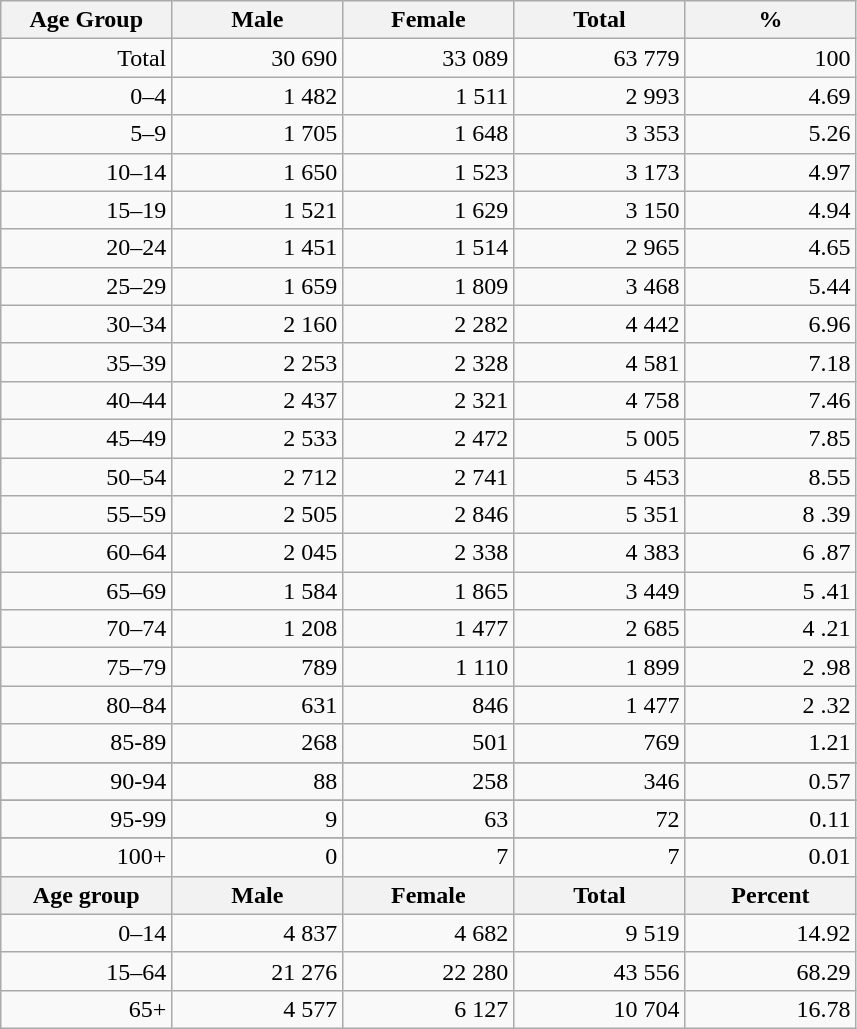<table class="wikitable">
<tr>
<th style="width:80pt;">Age Group</th>
<th style="width:80pt;">Male</th>
<th style="width:80pt;">Female</th>
<th style="width:80pt;">Total</th>
<th style="width:80pt;">%</th>
</tr>
<tr style="text-align:right;">
<td>Total</td>
<td>30 690</td>
<td>33 089</td>
<td>63 779</td>
<td>100</td>
</tr>
<tr style="text-align:right;">
<td>0–4</td>
<td>1 482</td>
<td>1 511</td>
<td>2 993</td>
<td>4.69</td>
</tr>
<tr style="text-align:right;">
<td>5–9</td>
<td>1 705</td>
<td>1 648</td>
<td>3 353</td>
<td>5.26</td>
</tr>
<tr style="text-align:right;">
<td>10–14</td>
<td>1 650</td>
<td>1 523</td>
<td>3 173</td>
<td>4.97</td>
</tr>
<tr style="text-align:right;">
<td>15–19</td>
<td>1 521</td>
<td>1 629</td>
<td>3 150</td>
<td>4.94</td>
</tr>
<tr style="text-align:right;">
<td>20–24</td>
<td>1 451</td>
<td>1 514</td>
<td>2 965</td>
<td>4.65</td>
</tr>
<tr style="text-align:right;">
<td>25–29</td>
<td>1 659</td>
<td>1 809</td>
<td>3 468</td>
<td>5.44</td>
</tr>
<tr style="text-align:right;">
<td>30–34</td>
<td>2 160</td>
<td>2 282</td>
<td>4 442</td>
<td>6.96</td>
</tr>
<tr style="text-align:right;">
<td>35–39</td>
<td>2 253</td>
<td>2 328</td>
<td>4 581</td>
<td>7.18</td>
</tr>
<tr style="text-align:right;">
<td>40–44</td>
<td>2 437</td>
<td>2 321</td>
<td>4 758</td>
<td>7.46</td>
</tr>
<tr style="text-align:right;">
<td>45–49</td>
<td>2 533</td>
<td>2 472</td>
<td>5 005</td>
<td>7.85</td>
</tr>
<tr style="text-align:right;">
<td>50–54</td>
<td>2 712</td>
<td>2 741</td>
<td>5 453</td>
<td>8.55</td>
</tr>
<tr style="text-align:right;">
<td>55–59</td>
<td>2 505</td>
<td>2 846</td>
<td>5 351</td>
<td>8 .39</td>
</tr>
<tr style="text-align:right;">
<td>60–64</td>
<td>2 045</td>
<td>2 338</td>
<td>4 383</td>
<td>6 .87</td>
</tr>
<tr style="text-align:right;">
<td>65–69</td>
<td>1 584</td>
<td>1 865</td>
<td>3 449</td>
<td>5 .41</td>
</tr>
<tr style="text-align:right;">
<td>70–74</td>
<td>1 208</td>
<td>1 477</td>
<td>2 685</td>
<td>4 .21</td>
</tr>
<tr style="text-align:right;">
<td>75–79</td>
<td>789</td>
<td>1 110</td>
<td>1 899</td>
<td>2 .98</td>
</tr>
<tr style="text-align:right;">
<td>80–84</td>
<td>631</td>
<td>846</td>
<td>1 477</td>
<td>2 .32</td>
</tr>
<tr style="text-align:right;">
<td>85-89</td>
<td>268</td>
<td>501</td>
<td>769</td>
<td>1.21</td>
</tr>
<tr>
</tr>
<tr style="text-align:right;">
<td>90-94</td>
<td>88</td>
<td>258</td>
<td>346</td>
<td>0.57</td>
</tr>
<tr>
</tr>
<tr style="text-align:right;">
<td>95-99</td>
<td>9</td>
<td>63</td>
<td>72</td>
<td>0.11</td>
</tr>
<tr>
</tr>
<tr style="text-align:right;">
<td>100+</td>
<td>0</td>
<td>7</td>
<td>7</td>
<td>0.01</td>
</tr>
<tr>
<th style="width:50px;">Age group</th>
<th style="width:80pt;">Male</th>
<th style="width:80px;">Female</th>
<th style="width:80px;">Total</th>
<th style="width:50px;">Percent</th>
</tr>
<tr style="text-align:right;">
<td>0–14</td>
<td>4 837</td>
<td>4 682</td>
<td>9 519</td>
<td>14.92</td>
</tr>
<tr style="text-align:right;">
<td>15–64</td>
<td>21 276</td>
<td>22 280</td>
<td>43 556</td>
<td>68.29</td>
</tr>
<tr style="text-align:right;">
<td>65+</td>
<td>4 577</td>
<td>6 127</td>
<td>10 704</td>
<td>16.78</td>
</tr>
</table>
